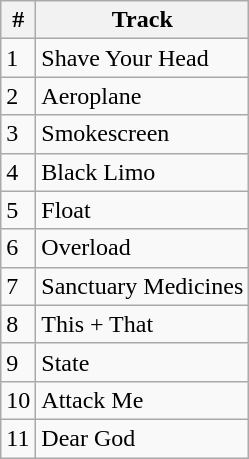<table class="wikitable" border="1">
<tr>
<th>#</th>
<th>Track</th>
</tr>
<tr>
<td>1</td>
<td>Shave Your Head</td>
</tr>
<tr>
<td>2</td>
<td>Aeroplane</td>
</tr>
<tr>
<td>3</td>
<td>Smokescreen</td>
</tr>
<tr>
<td>4</td>
<td>Black Limo</td>
</tr>
<tr>
<td>5</td>
<td>Float</td>
</tr>
<tr>
<td>6</td>
<td>Overload</td>
</tr>
<tr>
<td>7</td>
<td>Sanctuary Medicines</td>
</tr>
<tr>
<td>8</td>
<td>This + That</td>
</tr>
<tr>
<td>9</td>
<td>State</td>
</tr>
<tr>
<td>10</td>
<td>Attack Me</td>
</tr>
<tr>
<td>11</td>
<td>Dear God</td>
</tr>
</table>
